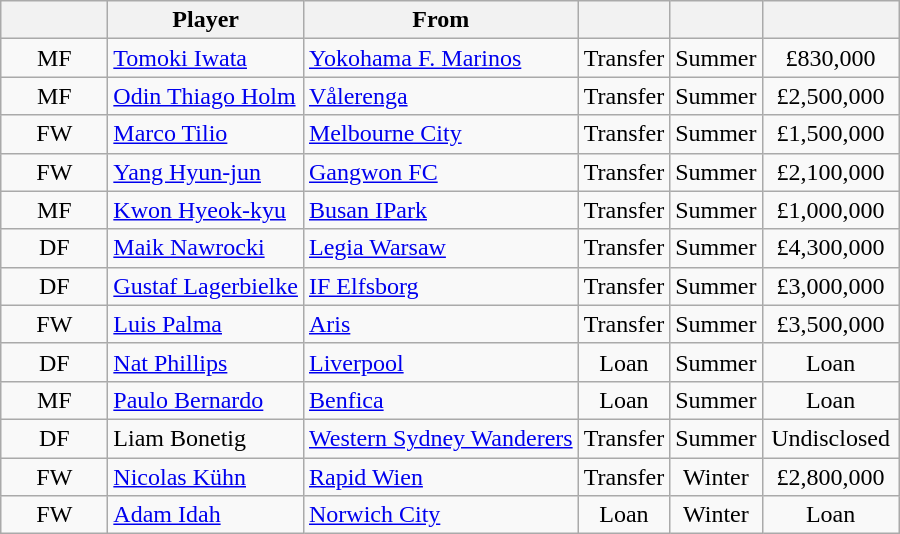<table class="wikitable sortable" style="text-align:center;">
<tr>
<th style="width:64px;"></th>
<th>Player</th>
<th>From</th>
<th></th>
<th></th>
<th style="width:84px;"></th>
</tr>
<tr>
<td>MF</td>
<td align="left"> <a href='#'>Tomoki Iwata</a></td>
<td style="text-align:left"> <a href='#'>Yokohama F. Marinos</a></td>
<td>Transfer</td>
<td>Summer</td>
<td>£830,000</td>
</tr>
<tr>
<td>MF</td>
<td align="left"> <a href='#'>Odin Thiago Holm</a></td>
<td style="text-align:left"> <a href='#'>Vålerenga</a></td>
<td>Transfer</td>
<td>Summer</td>
<td>£2,500,000</td>
</tr>
<tr>
<td>FW</td>
<td align="left"> <a href='#'>Marco Tilio</a></td>
<td style="text-align:left"> <a href='#'>Melbourne City</a></td>
<td>Transfer</td>
<td>Summer</td>
<td>£1,500,000</td>
</tr>
<tr>
<td>FW</td>
<td align="left"> <a href='#'>Yang Hyun-jun</a></td>
<td style="text-align:left"> <a href='#'>Gangwon FC</a></td>
<td>Transfer</td>
<td>Summer</td>
<td>£2,100,000</td>
</tr>
<tr>
<td>MF</td>
<td align="left"> <a href='#'>Kwon Hyeok-kyu</a></td>
<td style="text-align:left"> <a href='#'>Busan IPark</a></td>
<td>Transfer</td>
<td>Summer</td>
<td>£1,000,000</td>
</tr>
<tr>
<td>DF</td>
<td align="left"> <a href='#'>Maik Nawrocki</a></td>
<td style="text-align:left"> <a href='#'>Legia Warsaw</a></td>
<td>Transfer</td>
<td>Summer</td>
<td>£4,300,000</td>
</tr>
<tr>
<td>DF</td>
<td align="left"> <a href='#'>Gustaf Lagerbielke</a></td>
<td style="text-align:left"> <a href='#'>IF Elfsborg</a></td>
<td>Transfer</td>
<td>Summer</td>
<td>£3,000,000</td>
</tr>
<tr>
<td>FW</td>
<td align="left"> <a href='#'>Luis Palma</a></td>
<td style="text-align:left"> <a href='#'>Aris</a></td>
<td>Transfer</td>
<td>Summer</td>
<td>£3,500,000</td>
</tr>
<tr>
<td>DF</td>
<td align="left"> <a href='#'>Nat Phillips</a></td>
<td style="text-align:left"> <a href='#'>Liverpool</a></td>
<td>Loan</td>
<td>Summer</td>
<td>Loan</td>
</tr>
<tr>
<td>MF</td>
<td align="left"> <a href='#'>Paulo Bernardo</a></td>
<td style="text-align:left"> <a href='#'>Benfica</a></td>
<td>Loan</td>
<td>Summer</td>
<td>Loan</td>
</tr>
<tr>
<td>DF</td>
<td align="left"> Liam Bonetig</td>
<td style="text-align:left"> <a href='#'>Western Sydney Wanderers</a></td>
<td>Transfer</td>
<td>Summer</td>
<td>Undisclosed</td>
</tr>
<tr>
<td>FW</td>
<td align="left"> <a href='#'>Nicolas Kühn</a></td>
<td style="text-align:left"> <a href='#'>Rapid Wien</a></td>
<td>Transfer</td>
<td>Winter</td>
<td>£2,800,000</td>
</tr>
<tr>
<td>FW</td>
<td align="left"> <a href='#'>Adam Idah</a></td>
<td style="text-align:left"> <a href='#'>Norwich City</a></td>
<td>Loan</td>
<td>Winter</td>
<td>Loan</td>
</tr>
</table>
